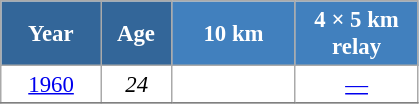<table class="wikitable" style="font-size:95%; text-align:center; border:grey solid 1px; border-collapse:collapse; background:#ffffff;">
<tr>
<th style="background-color:#369; color:white; width:60px;"> Year </th>
<th style="background-color:#369; color:white; width:40px;"> Age </th>
<th style="background-color:#4180be; color:white; width:75px;"> 10 km </th>
<th style="background-color:#4180be; color:white; width:75px;"> 4 × 5 km <br> relay </th>
</tr>
<tr>
<td><a href='#'>1960</a></td>
<td><em>24</em></td>
<td><a href='#'></a></td>
<td><a href='#'>—</a></td>
</tr>
<tr>
</tr>
</table>
